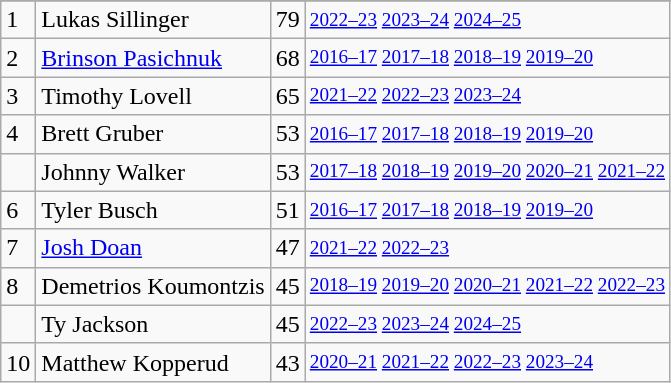<table class="wikitable">
<tr>
</tr>
<tr>
<td>1</td>
<td>Lukas Sillinger</td>
<td>79</td>
<td style="font-size:80%;"><a href='#'>2022–23</a> <a href='#'>2023–24</a> <a href='#'>2024–25</a></td>
</tr>
<tr>
<td>2</td>
<td><a href='#'>Brinson Pasichnuk</a></td>
<td>68</td>
<td style="font-size:80%;"><a href='#'>2016–17</a> <a href='#'>2017–18</a> <a href='#'>2018–19</a> <a href='#'>2019–20</a></td>
</tr>
<tr>
<td>3</td>
<td>Timothy Lovell</td>
<td>65</td>
<td style="font-size:80%;"><a href='#'>2021–22</a> <a href='#'>2022–23</a> <a href='#'>2023–24</a></td>
</tr>
<tr>
<td>4</td>
<td>Brett Gruber</td>
<td>53</td>
<td style="font-size:80%;"><a href='#'>2016–17</a> <a href='#'>2017–18</a> <a href='#'>2018–19</a> <a href='#'>2019–20</a></td>
</tr>
<tr>
<td></td>
<td>Johnny Walker</td>
<td>53</td>
<td style="font-size:80%;"><a href='#'>2017–18</a> <a href='#'>2018–19</a> <a href='#'>2019–20</a> <a href='#'>2020–21</a> <a href='#'>2021–22</a></td>
</tr>
<tr>
<td>6</td>
<td>Tyler Busch</td>
<td>51</td>
<td style="font-size:80%;"><a href='#'>2016–17</a> <a href='#'>2017–18</a> <a href='#'>2018–19</a> <a href='#'>2019–20</a></td>
</tr>
<tr>
<td>7</td>
<td><a href='#'>Josh Doan</a></td>
<td>47</td>
<td style="font-size:80%;"><a href='#'>2021–22</a> <a href='#'>2022–23</a></td>
</tr>
<tr>
<td>8</td>
<td>Demetrios Koumontzis</td>
<td>45</td>
<td style="font-size:80%;"><a href='#'>2018–19</a> <a href='#'>2019–20</a> <a href='#'>2020–21</a> <a href='#'>2021–22</a> <a href='#'>2022–23</a></td>
</tr>
<tr>
<td></td>
<td>Ty Jackson</td>
<td>45</td>
<td style="font-size:80%;"><a href='#'>2022–23</a> <a href='#'>2023–24</a> <a href='#'>2024–25</a></td>
</tr>
<tr>
<td>10</td>
<td>Matthew Kopperud</td>
<td>43</td>
<td style="font-size:80%;"><a href='#'>2020–21</a> <a href='#'>2021–22</a> <a href='#'>2022–23</a> <a href='#'>2023–24</a></td>
</tr>
</table>
